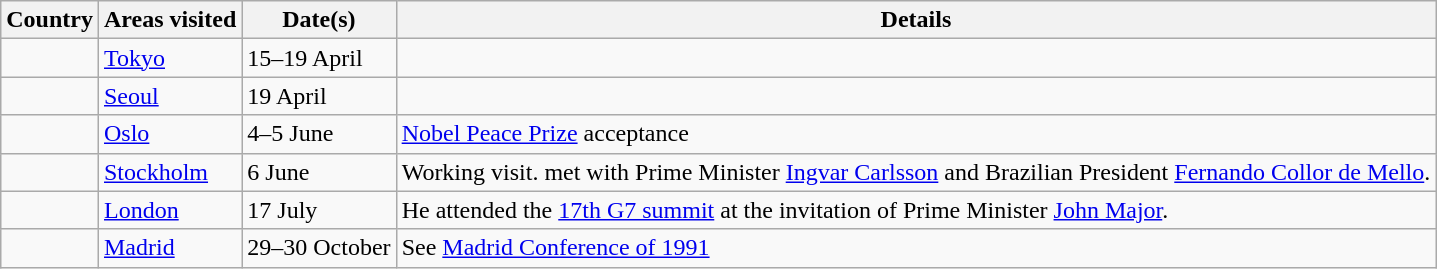<table class="wikitable sortable outercollapse">
<tr>
<th scope=col>Country</th>
<th scope=col>Areas visited</th>
<th scope=col>Date(s)</th>
<th scope=col class="unsortable">Details</th>
</tr>
<tr>
<td></td>
<td><a href='#'>Tokyo</a></td>
<td>15–19 April</td>
<td></td>
</tr>
<tr>
<td></td>
<td><a href='#'>Seoul</a></td>
<td>19 April</td>
<td></td>
</tr>
<tr>
<td></td>
<td><a href='#'>Oslo</a></td>
<td>4–5 June</td>
<td><a href='#'>Nobel Peace Prize</a> acceptance</td>
</tr>
<tr>
<td></td>
<td><a href='#'>Stockholm</a></td>
<td>6 June</td>
<td>Working visit. met with Prime Minister <a href='#'>Ingvar Carlsson</a> and Brazilian President <a href='#'>Fernando Collor de Mello</a>.</td>
</tr>
<tr>
<td></td>
<td><a href='#'>London</a></td>
<td>17 July</td>
<td>He attended the <a href='#'>17th G7 summit</a> at the invitation of Prime Minister <a href='#'>John Major</a>.</td>
</tr>
<tr>
<td></td>
<td><a href='#'>Madrid</a></td>
<td>29–30 October</td>
<td>See <a href='#'>Madrid Conference of 1991</a></td>
</tr>
</table>
